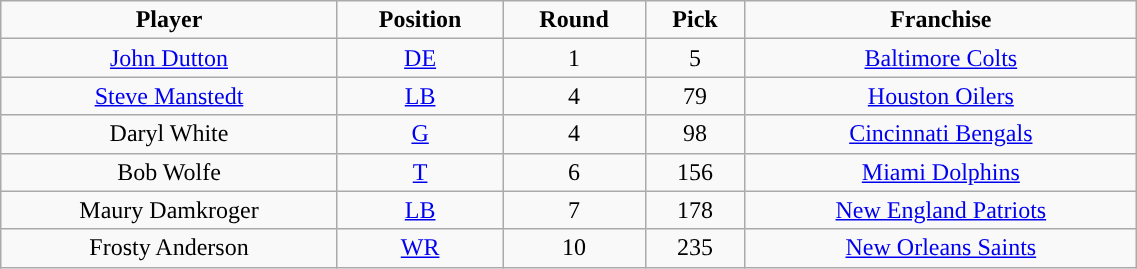<table class="wikitable" width="60%">
<tr align="center">
<td><strong>Player</strong></td>
<td><strong>Position</strong></td>
<td><strong>Round</strong></td>
<td><strong>Pick</strong></td>
<td><strong>Franchise</strong></td>
</tr>
<tr align="center" bgcolor="">
<td><a href='#'>John Dutton</a></td>
<td><a href='#'>DE</a></td>
<td>1</td>
<td>5</td>
<td><a href='#'>Baltimore Colts</a></td>
</tr>
<tr align="center" bgcolor="">
<td><a href='#'>Steve Manstedt</a></td>
<td><a href='#'>LB</a></td>
<td>4</td>
<td>79</td>
<td><a href='#'>Houston Oilers</a></td>
</tr>
<tr align="center" bgcolor="">
<td>Daryl White</td>
<td><a href='#'>G</a></td>
<td>4</td>
<td>98</td>
<td><a href='#'>Cincinnati Bengals</a></td>
</tr>
<tr align="center" bgcolor="">
<td>Bob Wolfe</td>
<td><a href='#'>T</a></td>
<td>6</td>
<td>156</td>
<td><a href='#'>Miami Dolphins</a></td>
</tr>
<tr align="center" bgcolor="">
<td>Maury Damkroger</td>
<td><a href='#'>LB</a></td>
<td>7</td>
<td>178</td>
<td><a href='#'>New England Patriots</a></td>
</tr>
<tr align="center" bgcolor="">
<td>Frosty Anderson</td>
<td><a href='#'>WR</a></td>
<td>10</td>
<td>235</td>
<td><a href='#'>New Orleans Saints</a></td>
</tr>
</table>
